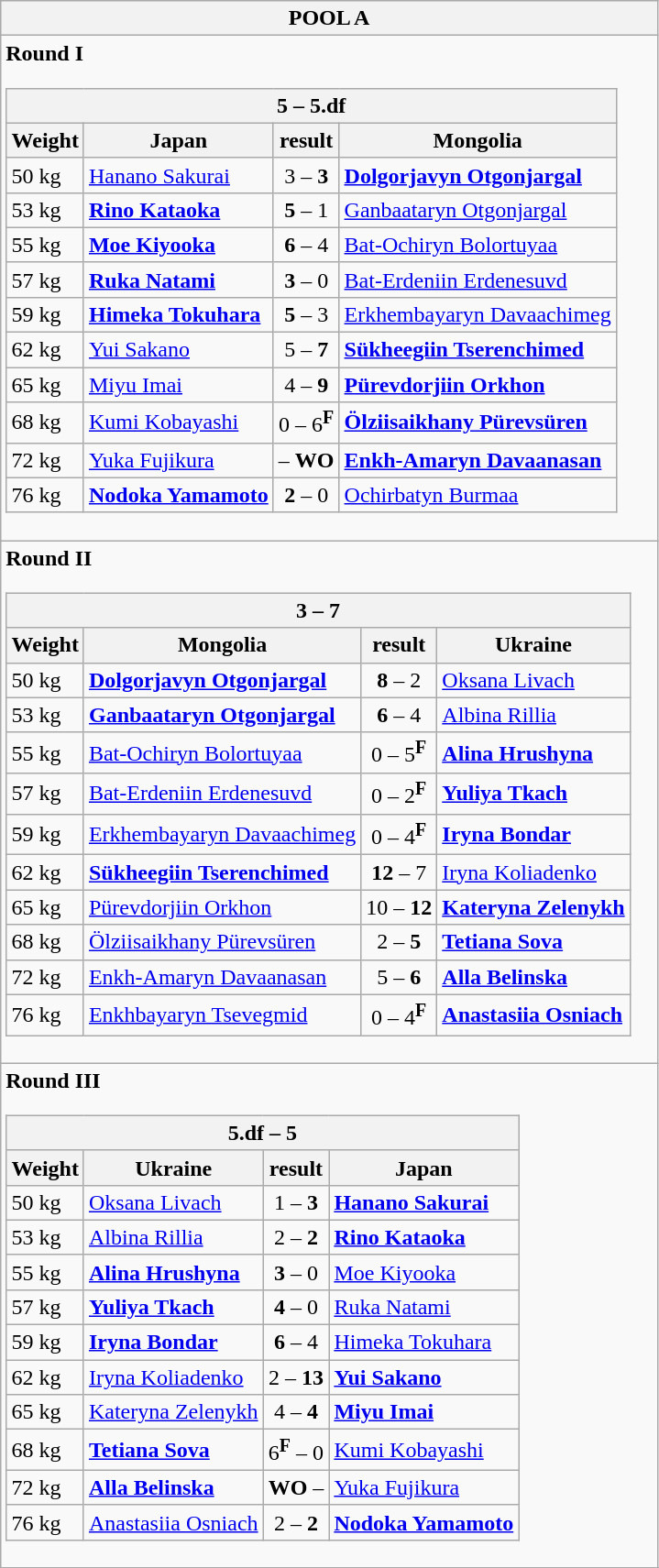<table class="wikitable outercollapse">
<tr>
<th>POOL A</th>
</tr>
<tr>
<td><strong>Round I</strong><br><table class="wikitable collapsible innercollapse">
<tr>
<th colspan="4"> 5 – 5.df </th>
</tr>
<tr>
<th>Weight</th>
<th>Japan</th>
<th>result</th>
<th>Mongolia</th>
</tr>
<tr>
<td>50 kg</td>
<td><a href='#'>Hanano Sakurai</a></td>
<td align=center>3 – <strong>3</strong></td>
<td><strong><a href='#'>Dolgorjavyn Otgonjargal</a></strong></td>
</tr>
<tr>
<td>53 kg</td>
<td><strong><a href='#'>Rino Kataoka</a></strong></td>
<td align=center><strong>5</strong> – 1</td>
<td><a href='#'>Ganbaataryn Otgonjargal</a></td>
</tr>
<tr>
<td>55 kg</td>
<td><strong><a href='#'>Moe Kiyooka</a></strong></td>
<td align=center><strong>6</strong> – 4</td>
<td><a href='#'>Bat-Ochiryn Bolortuyaa</a></td>
</tr>
<tr>
<td>57 kg</td>
<td><strong><a href='#'>Ruka Natami</a></strong></td>
<td align=center><strong>3</strong> – 0</td>
<td><a href='#'>Bat-Erdeniin Erdenesuvd</a></td>
</tr>
<tr>
<td>59 kg</td>
<td><strong><a href='#'>Himeka Tokuhara</a></strong></td>
<td align=center><strong>5</strong> – 3</td>
<td><a href='#'>Erkhembayaryn Davaachimeg</a></td>
</tr>
<tr>
<td>62 kg</td>
<td><a href='#'>Yui Sakano</a></td>
<td align=center>5 – <strong>7</strong></td>
<td><strong><a href='#'>Sükheegiin Tserenchimed</a></strong></td>
</tr>
<tr>
<td>65 kg</td>
<td><a href='#'>Miyu Imai</a></td>
<td align=center>4 – <strong>9</strong></td>
<td><strong><a href='#'>Pürevdorjiin Orkhon</a></strong></td>
</tr>
<tr>
<td>68 kg</td>
<td><a href='#'>Kumi Kobayashi</a></td>
<td align=center>0 – 6<sup><strong>F</strong></sup></td>
<td><strong><a href='#'>Ölziisaikhany Pürevsüren</a></strong></td>
</tr>
<tr>
<td>72 kg</td>
<td><a href='#'>Yuka Fujikura</a></td>
<td align=center>– <strong>WO</strong></td>
<td><strong><a href='#'>Enkh-Amaryn Davaanasan</a></strong></td>
</tr>
<tr>
<td>76 kg</td>
<td><strong><a href='#'>Nodoka Yamamoto</a></strong></td>
<td align=center><strong>2</strong> – 0</td>
<td><a href='#'>Ochirbatyn Burmaa</a></td>
</tr>
</table>
</td>
</tr>
<tr>
<td><strong>Round II</strong><br><table class="wikitable collapsible innercollapse">
<tr>
<th colspan="4"> 3 – 7 </th>
</tr>
<tr>
<th>Weight</th>
<th>Mongolia</th>
<th>result</th>
<th>Ukraine</th>
</tr>
<tr>
<td>50 kg</td>
<td><strong><a href='#'>Dolgorjavyn Otgonjargal</a></strong></td>
<td align=center><strong>8</strong> – 2</td>
<td><a href='#'>Oksana Livach</a></td>
</tr>
<tr>
<td>53 kg</td>
<td><strong><a href='#'>Ganbaataryn Otgonjargal</a></strong></td>
<td align=center><strong>6</strong> – 4</td>
<td><a href='#'>Albina Rillia</a></td>
</tr>
<tr>
<td>55 kg</td>
<td><a href='#'>Bat-Ochiryn Bolortuyaa</a></td>
<td align=center>0 – 5<sup><strong>F</strong></sup></td>
<td><strong><a href='#'>Alina Hrushyna</a></strong></td>
</tr>
<tr>
<td>57 kg</td>
<td><a href='#'>Bat-Erdeniin Erdenesuvd</a></td>
<td align=center>0 – 2<sup><strong>F</strong></sup></td>
<td><strong><a href='#'>Yuliya Tkach</a></strong></td>
</tr>
<tr>
<td>59 kg</td>
<td><a href='#'>Erkhembayaryn Davaachimeg</a></td>
<td align=center>0 – 4<sup><strong>F</strong></sup></td>
<td><strong><a href='#'>Iryna Bondar</a></strong></td>
</tr>
<tr>
<td>62 kg</td>
<td><strong><a href='#'>Sükheegiin Tserenchimed</a></strong></td>
<td align=center><strong>12</strong> – 7</td>
<td><a href='#'>Iryna Koliadenko</a></td>
</tr>
<tr>
<td>65 kg</td>
<td><a href='#'>Pürevdorjiin Orkhon</a></td>
<td align=center>10 – <strong>12</strong></td>
<td><strong><a href='#'>Kateryna Zelenykh</a></strong></td>
</tr>
<tr>
<td>68 kg</td>
<td><a href='#'>Ölziisaikhany Pürevsüren</a></td>
<td align=center>2 – <strong>5</strong></td>
<td><strong><a href='#'>Tetiana Sova</a></strong></td>
</tr>
<tr>
<td>72 kg</td>
<td><a href='#'>Enkh-Amaryn Davaanasan</a></td>
<td align=center>5 – <strong>6</strong></td>
<td><strong><a href='#'>Alla Belinska</a></strong></td>
</tr>
<tr>
<td>76 kg</td>
<td><a href='#'>Enkhbayaryn Tsevegmid</a></td>
<td align=center>0 – 4<sup><strong>F</strong></sup></td>
<td><strong><a href='#'>Anastasiia Osniach</a></strong></td>
</tr>
</table>
</td>
</tr>
<tr>
<td><strong>Round III</strong><br><table class="wikitable collapsible innercollapse">
<tr>
<th colspan="4"> 5.df – 5 </th>
</tr>
<tr>
<th>Weight</th>
<th>Ukraine</th>
<th>result</th>
<th>Japan</th>
</tr>
<tr>
<td>50 kg</td>
<td><a href='#'>Oksana Livach</a></td>
<td align=center>1 – <strong>3</strong></td>
<td><strong><a href='#'>Hanano Sakurai</a></strong></td>
</tr>
<tr>
<td>53 kg</td>
<td><a href='#'>Albina Rillia</a></td>
<td align=center>2 – <strong>2</strong></td>
<td><strong><a href='#'>Rino Kataoka</a></strong></td>
</tr>
<tr>
<td>55 kg</td>
<td><strong><a href='#'>Alina Hrushyna</a></strong></td>
<td align=center><strong>3</strong> – 0</td>
<td><a href='#'>Moe Kiyooka</a></td>
</tr>
<tr>
<td>57 kg</td>
<td><strong><a href='#'>Yuliya Tkach</a></strong></td>
<td align=center><strong>4</strong> – 0</td>
<td><a href='#'>Ruka Natami</a></td>
</tr>
<tr>
<td>59 kg</td>
<td><strong><a href='#'>Iryna Bondar</a></strong></td>
<td align=center><strong>6</strong> – 4</td>
<td><a href='#'>Himeka Tokuhara</a></td>
</tr>
<tr>
<td>62 kg</td>
<td><a href='#'>Iryna Koliadenko</a></td>
<td align=center>2 – <strong>13</strong></td>
<td><strong><a href='#'>Yui Sakano</a></strong></td>
</tr>
<tr>
<td>65 kg</td>
<td><a href='#'>Kateryna Zelenykh</a></td>
<td align=center>4 – <strong>4</strong></td>
<td><strong><a href='#'>Miyu Imai</a></strong></td>
</tr>
<tr>
<td>68 kg</td>
<td><strong><a href='#'>Tetiana Sova</a></strong></td>
<td align=center>6<sup><strong>F</strong></sup> – 0</td>
<td><a href='#'>Kumi Kobayashi</a></td>
</tr>
<tr>
<td>72 kg</td>
<td><strong><a href='#'>Alla Belinska</a></strong></td>
<td align=center><strong>WO</strong> –</td>
<td><a href='#'>Yuka Fujikura</a></td>
</tr>
<tr>
<td>76 kg</td>
<td><a href='#'>Anastasiia Osniach</a></td>
<td align=center>2 – <strong>2</strong></td>
<td><strong><a href='#'>Nodoka Yamamoto</a></strong></td>
</tr>
</table>
</td>
</tr>
<tr>
</tr>
</table>
